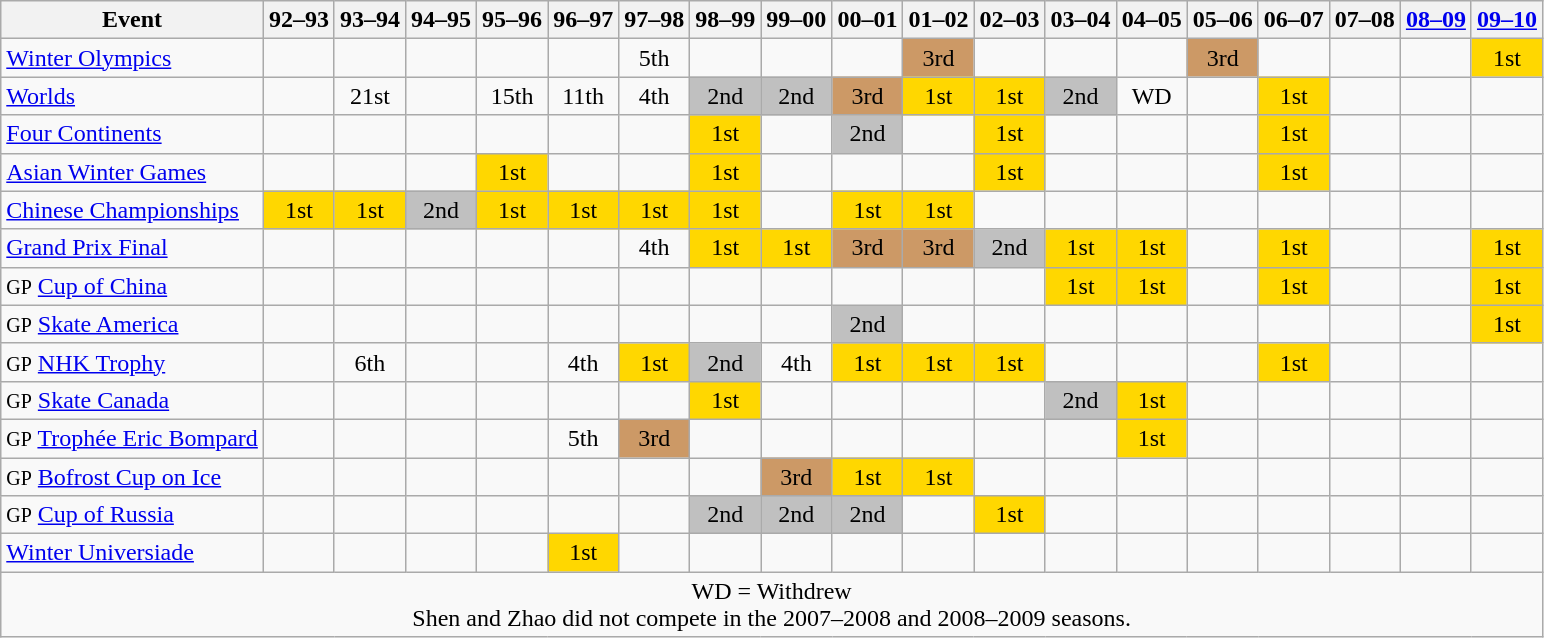<table class="wikitable">
<tr>
<th>Event</th>
<th>92–93</th>
<th>93–94</th>
<th>94–95</th>
<th>95–96</th>
<th>96–97</th>
<th>97–98</th>
<th>98–99</th>
<th>99–00</th>
<th>00–01</th>
<th>01–02</th>
<th>02–03</th>
<th>03–04</th>
<th>04–05</th>
<th>05–06</th>
<th>06–07</th>
<th>07–08</th>
<th><a href='#'>08–09</a></th>
<th><a href='#'>09–10</a></th>
</tr>
<tr>
<td><a href='#'>Winter Olympics</a></td>
<td></td>
<td></td>
<td></td>
<td></td>
<td></td>
<td align="center">5th</td>
<td></td>
<td></td>
<td></td>
<td align="center" bgcolor="CC9966">3rd</td>
<td></td>
<td></td>
<td></td>
<td align="center" bgcolor="CC9966">3rd</td>
<td></td>
<td></td>
<td></td>
<td align="center" bgcolor="gold">1st</td>
</tr>
<tr>
<td><a href='#'>Worlds</a></td>
<td></td>
<td align="center">21st</td>
<td></td>
<td align="center">15th</td>
<td align="center">11th</td>
<td align="center">4th</td>
<td align="center" bgcolor="silver">2nd</td>
<td align="center" bgcolor="silver">2nd</td>
<td align="center" bgcolor="CC9966">3rd</td>
<td align="center" bgcolor="gold">1st</td>
<td align="center" bgcolor="gold">1st</td>
<td align="center" bgcolor="silver">2nd</td>
<td align="center">WD</td>
<td></td>
<td align="center" bgcolor="gold">1st</td>
<td></td>
<td></td>
<td></td>
</tr>
<tr>
<td><a href='#'>Four Continents</a></td>
<td></td>
<td></td>
<td></td>
<td></td>
<td></td>
<td></td>
<td align="center" bgcolor="gold">1st</td>
<td></td>
<td align="center" bgcolor="silver">2nd</td>
<td></td>
<td align="center" bgcolor="gold">1st</td>
<td></td>
<td></td>
<td></td>
<td align="center" bgcolor="gold">1st</td>
<td></td>
<td></td>
<td></td>
</tr>
<tr>
<td><a href='#'>Asian Winter Games</a></td>
<td></td>
<td></td>
<td></td>
<td align="center" bgcolor="gold">1st</td>
<td></td>
<td></td>
<td align="center" bgcolor="gold">1st</td>
<td></td>
<td></td>
<td></td>
<td align="center" bgcolor="gold">1st</td>
<td></td>
<td></td>
<td></td>
<td align="center" bgcolor="gold">1st</td>
<td></td>
<td></td>
<td></td>
</tr>
<tr>
<td><a href='#'>Chinese Championships</a></td>
<td align="center" bgcolor="gold">1st</td>
<td align="center" bgcolor="gold">1st</td>
<td align="center" bgcolor="silver">2nd</td>
<td align="center" bgcolor="gold">1st</td>
<td align="center" bgcolor="gold">1st</td>
<td align="center" bgcolor="gold">1st</td>
<td align="center" bgcolor="gold">1st</td>
<td></td>
<td align="center" bgcolor="gold">1st</td>
<td align="center" bgcolor="gold">1st</td>
<td></td>
<td></td>
<td></td>
<td></td>
<td></td>
<td></td>
<td></td>
<td></td>
</tr>
<tr>
<td><a href='#'>Grand Prix Final</a></td>
<td></td>
<td></td>
<td></td>
<td></td>
<td></td>
<td align="center">4th</td>
<td align="center" bgcolor="gold">1st</td>
<td align="center" bgcolor="gold">1st</td>
<td align="center" bgcolor="CC9966">3rd</td>
<td align="center" bgcolor="CC9966">3rd</td>
<td align="center" bgcolor="silver">2nd</td>
<td align="center" bgcolor="gold">1st</td>
<td align="center" bgcolor="gold">1st</td>
<td></td>
<td align="center" bgcolor="gold">1st</td>
<td></td>
<td></td>
<td align="center" bgcolor="gold">1st</td>
</tr>
<tr>
<td><small>GP</small> <a href='#'>Cup of China</a></td>
<td></td>
<td></td>
<td></td>
<td></td>
<td></td>
<td></td>
<td></td>
<td></td>
<td></td>
<td></td>
<td></td>
<td align="center" bgcolor="gold">1st</td>
<td align="center" bgcolor="gold">1st</td>
<td></td>
<td align="center" bgcolor="gold">1st</td>
<td></td>
<td></td>
<td align="center" bgcolor="gold">1st</td>
</tr>
<tr>
<td><small>GP</small> <a href='#'>Skate America</a></td>
<td></td>
<td></td>
<td></td>
<td></td>
<td></td>
<td></td>
<td></td>
<td></td>
<td align="center" bgcolor="silver">2nd</td>
<td></td>
<td></td>
<td></td>
<td></td>
<td></td>
<td></td>
<td></td>
<td></td>
<td align="center" bgcolor="gold">1st</td>
</tr>
<tr>
<td><small>GP</small> <a href='#'>NHK Trophy</a></td>
<td></td>
<td align="center">6th</td>
<td></td>
<td></td>
<td align="center">4th</td>
<td align="center" bgcolor="gold">1st</td>
<td align="center" bgcolor="silver">2nd</td>
<td align="center">4th</td>
<td align="center" bgcolor="gold">1st</td>
<td align="center" bgcolor="gold">1st</td>
<td align="center" bgcolor="gold">1st</td>
<td></td>
<td></td>
<td></td>
<td align="center" bgcolor="gold">1st</td>
<td></td>
<td></td>
<td></td>
</tr>
<tr>
<td><small>GP</small> <a href='#'>Skate Canada</a></td>
<td></td>
<td></td>
<td></td>
<td></td>
<td></td>
<td></td>
<td align="center" bgcolor="gold">1st</td>
<td></td>
<td></td>
<td></td>
<td></td>
<td align="center" bgcolor="silver">2nd</td>
<td align="center" bgcolor="gold">1st</td>
<td></td>
<td></td>
<td></td>
<td></td>
<td></td>
</tr>
<tr>
<td><small>GP</small> <a href='#'>Trophée Eric Bompard</a></td>
<td></td>
<td></td>
<td></td>
<td></td>
<td align="center">5th</td>
<td align="center" bgcolor="CC9966">3rd</td>
<td></td>
<td></td>
<td></td>
<td></td>
<td></td>
<td></td>
<td align="center" bgcolor="gold">1st</td>
<td></td>
<td></td>
<td></td>
<td></td>
<td></td>
</tr>
<tr>
<td><small>GP</small> <a href='#'>Bofrost Cup on Ice</a></td>
<td></td>
<td></td>
<td></td>
<td></td>
<td></td>
<td></td>
<td></td>
<td align="center" bgcolor="CC9966">3rd</td>
<td align="center" bgcolor="gold">1st</td>
<td align="center" bgcolor="gold">1st</td>
<td></td>
<td></td>
<td></td>
<td></td>
<td></td>
<td></td>
<td></td>
<td></td>
</tr>
<tr>
<td><small>GP</small> <a href='#'>Cup of Russia</a></td>
<td></td>
<td></td>
<td></td>
<td></td>
<td></td>
<td></td>
<td align="center" bgcolor="silver">2nd</td>
<td align="center" bgcolor="silver">2nd</td>
<td align="center" bgcolor="silver">2nd</td>
<td></td>
<td align="center" bgcolor="gold">1st</td>
<td></td>
<td></td>
<td></td>
<td></td>
<td></td>
<td></td>
<td></td>
</tr>
<tr>
<td><a href='#'>Winter Universiade</a></td>
<td></td>
<td></td>
<td></td>
<td></td>
<td align="center" bgcolor="gold">1st</td>
<td></td>
<td></td>
<td></td>
<td></td>
<td></td>
<td></td>
<td></td>
<td></td>
<td></td>
<td></td>
<td></td>
<td></td>
<td></td>
</tr>
<tr>
<td colspan="19" align="center">WD = Withdrew <br> Shen and Zhao did not compete in the 2007–2008 and 2008–2009 seasons.</td>
</tr>
</table>
